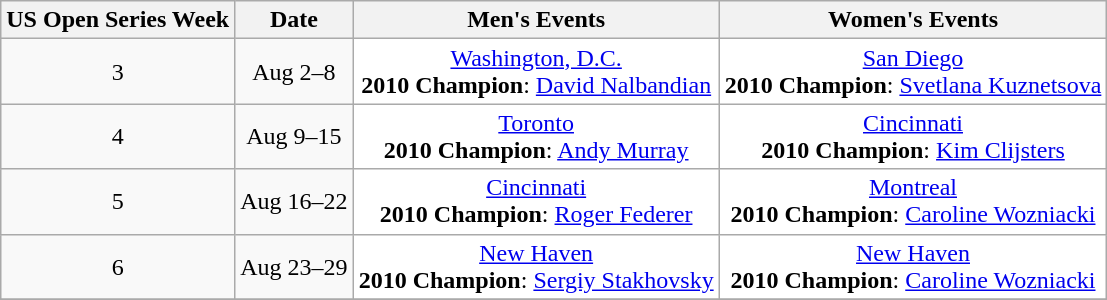<table class="wikitable">
<tr>
<th>US Open Series Week</th>
<th>Date</th>
<th>Men's Events</th>
<th>Women's Events</th>
</tr>
<tr align=center>
<td>3</td>
<td>Aug 2–8</td>
<td bgcolor="ffffff"><a href='#'>Washington, D.C.</a><br><strong>2010 Champion</strong>:  <a href='#'>David Nalbandian</a></td>
<td bgcolor="ffffff"><a href='#'>San Diego</a><br><strong>2010 Champion</strong>:  <a href='#'>Svetlana Kuznetsova</a></td>
</tr>
<tr align=center>
<td>4</td>
<td>Aug 9–15</td>
<td bgcolor="ffffff"><a href='#'>Toronto</a><br><strong>2010 Champion</strong>:  <a href='#'>Andy Murray</a></td>
<td bgcolor="ffffff"><a href='#'>Cincinnati</a><br><strong>2010 Champion</strong>:  <a href='#'>Kim Clijsters</a></td>
</tr>
<tr align=center>
<td>5</td>
<td>Aug 16–22</td>
<td bgcolor="ffffff"><a href='#'>Cincinnati</a><br><strong>2010 Champion</strong>:  <a href='#'>Roger Federer</a></td>
<td bgcolor="ffffff"><a href='#'>Montreal</a><br><strong>2010 Champion</strong>:  <a href='#'>Caroline Wozniacki</a></td>
</tr>
<tr align=center>
<td>6</td>
<td>Aug 23–29</td>
<td bgcolor="#ffffff"><a href='#'>New Haven</a><br><strong>2010 Champion</strong>:  <a href='#'>Sergiy Stakhovsky</a></td>
<td bgcolor="ffffff"><a href='#'>New Haven</a><br><strong>2010 Champion</strong>:  <a href='#'>Caroline Wozniacki</a></td>
</tr>
<tr align=center>
</tr>
</table>
